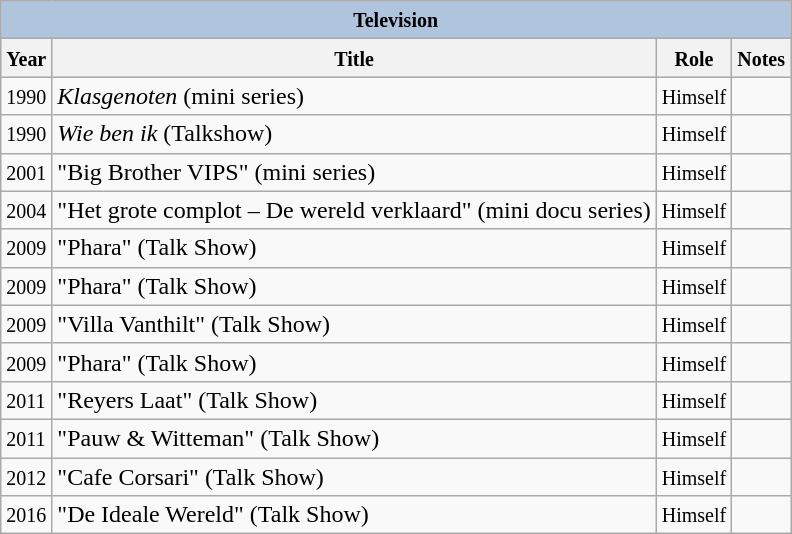<table class="wikitable">
<tr style="background:#ccc; text-align:center;">
<th colspan="4" style="background: LightSteelBlue;"><small>Television</small></th>
</tr>
<tr style="background:#ccc; text-align:center;">
<th><small>Year</small></th>
<th><small>Title</small></th>
<th><small>Role</small></th>
<th><small>Notes</small></th>
</tr>
<tr>
<td><small>1990</small></td>
<td><em>Klasgenoten</em> (mini series)</td>
<td><small>Himself</small></td>
<td></td>
</tr>
<tr>
<td><small>1990</small></td>
<td><em>Wie ben ik</em> (Talkshow)</td>
<td><small>Himself</small></td>
<td></td>
</tr>
<tr>
<td><small>2001</small></td>
<td>"Big Brother VIPS" (mini series)</td>
<td><small>Himself</small></td>
<td></td>
</tr>
<tr>
<td><small>2004</small></td>
<td>"Het grote complot – De wereld verklaard" (mini docu series)</td>
<td><small>Himself</small></td>
<td></td>
</tr>
<tr>
<td><small>2009</small></td>
<td>"Phara" (Talk Show)</td>
<td><small>Himself</small></td>
<td></td>
</tr>
<tr>
<td><small>2009</small></td>
<td>"Phara" (Talk Show)</td>
<td><small>Himself</small></td>
<td></td>
</tr>
<tr>
<td><small>2009</small></td>
<td>"Villa Vanthilt" (Talk Show)</td>
<td><small>Himself</small></td>
<td></td>
</tr>
<tr>
<td><small>2009</small></td>
<td>"Phara" (Talk Show)</td>
<td><small>Himself</small></td>
<td></td>
</tr>
<tr>
<td><small>2011</small></td>
<td>"Reyers Laat" (Talk Show)</td>
<td><small>Himself</small></td>
<td></td>
</tr>
<tr>
<td><small>2011</small></td>
<td>"Pauw & Witteman" (Talk Show)</td>
<td><small>Himself</small></td>
<td></td>
</tr>
<tr>
<td><small>2012</small></td>
<td>"Cafe Corsari" (Talk Show)</td>
<td><small>Himself</small></td>
<td></td>
</tr>
<tr>
<td><small>2016</small></td>
<td>"De Ideale Wereld" (Talk Show)</td>
<td><small>Himself</small></td>
<td></td>
</tr>
</table>
